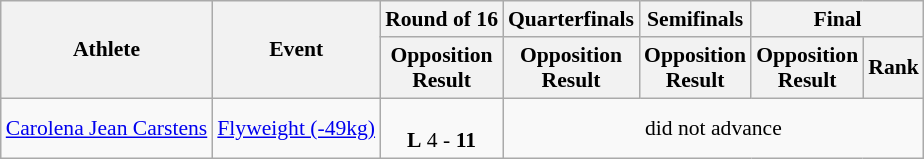<table class="wikitable" style="font-size:90%">
<tr>
<th rowspan="2">Athlete</th>
<th rowspan="2">Event</th>
<th>Round of 16</th>
<th>Quarterfinals</th>
<th>Semifinals</th>
<th colspan="2">Final</th>
</tr>
<tr>
<th>Opposition<br>Result</th>
<th>Opposition<br>Result</th>
<th>Opposition<br>Result</th>
<th>Opposition<br>Result</th>
<th>Rank</th>
</tr>
<tr>
<td><a href='#'>Carolena Jean Carstens</a></td>
<td><a href='#'>Flyweight (-49kg)</a></td>
<td align=center><br><strong>L</strong> 4 - <strong>11</strong></td>
<td align=center colspan="7">did not advance</td>
</tr>
</table>
